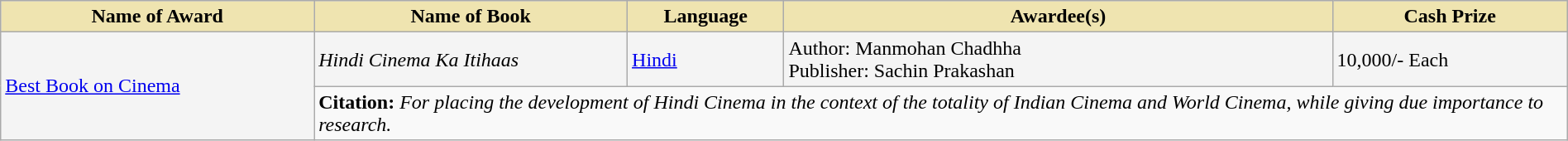<table class="wikitable" style="width:100%;">
<tr style="background-color:#F4F4F4">
<th style="background-color:#EFE4B0;width:20%;">Name of Award</th>
<th style="background-color:#EFE4B0;width:20%;">Name of Book</th>
<th style="background-color:#EFE4B0;width:10%;">Language</th>
<th style="background-color:#EFE4B0;width:35%;">Awardee(s)</th>
<th style="background-color:#EFE4B0;width:15%;">Cash Prize</th>
</tr>
<tr style="background-color:#F4F4F4">
<td rowspan="2"><a href='#'>Best Book on Cinema</a></td>
<td><em>Hindi Cinema Ka Itihaas</em></td>
<td><a href='#'>Hindi</a></td>
<td>Author: Manmohan Chadhha<br>Publisher: Sachin Prakashan</td>
<td> 10,000/- Each</td>
</tr>
<tr style="background-color:#F9F9F9">
<td colspan="4"><strong>Citation:</strong> <em>For placing the development of Hindi Cinema in the context of the totality of Indian Cinema and World Cinema, while giving  due importance to research.</em></td>
</tr>
</table>
